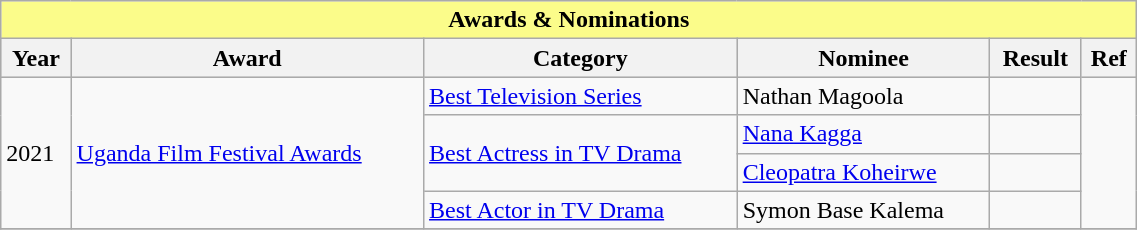<table class="wikitable" width="60%">
<tr>
<th colspan="6" style="background: #FBFC8A;">Awards & Nominations</th>
</tr>
<tr style="background:#ccc; text-align:center;">
<th>Year</th>
<th>Award</th>
<th>Category</th>
<th>Nominee</th>
<th>Result</th>
<th>Ref</th>
</tr>
<tr>
<td rowspan=4>2021</td>
<td rowspan=4><a href='#'>Uganda Film Festival Awards</a></td>
<td><a href='#'>Best Television Series</a></td>
<td>Nathan Magoola</td>
<td></td>
<td rowspan=4></td>
</tr>
<tr>
<td rowspan=2><a href='#'>Best Actress in TV Drama</a></td>
<td><a href='#'>Nana Kagga</a></td>
<td></td>
</tr>
<tr>
<td><a href='#'>Cleopatra Koheirwe</a></td>
<td></td>
</tr>
<tr>
<td><a href='#'>Best Actor in TV Drama</a></td>
<td>Symon Base Kalema</td>
<td></td>
</tr>
<tr>
</tr>
</table>
